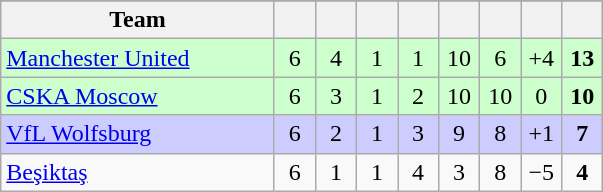<table class="wikitable" style="text-align: center;">
<tr>
</tr>
<tr>
<th width="175">Team</th>
<th width="20"></th>
<th width="20"></th>
<th width="20"></th>
<th width="20"></th>
<th width="20"></th>
<th width="20"></th>
<th width="20"></th>
<th width="20"></th>
</tr>
<tr style="background:#ccffcc;">
<td align=left> <a href='#'>Manchester United</a></td>
<td>6</td>
<td>4</td>
<td>1</td>
<td>1</td>
<td>10</td>
<td>6</td>
<td>+4</td>
<td><strong>13</strong></td>
</tr>
<tr style="background:#ccffcc;">
<td align=left> <a href='#'>CSKA Moscow</a></td>
<td>6</td>
<td>3</td>
<td>1</td>
<td>2</td>
<td>10</td>
<td>10</td>
<td>0</td>
<td><strong>10</strong></td>
</tr>
<tr style="background:#ccccff;">
<td align=left> <a href='#'>VfL Wolfsburg</a></td>
<td>6</td>
<td>2</td>
<td>1</td>
<td>3</td>
<td>9</td>
<td>8</td>
<td>+1</td>
<td><strong>7</strong></td>
</tr>
<tr>
<td align=left> <a href='#'>Beşiktaş</a></td>
<td>6</td>
<td>1</td>
<td>1</td>
<td>4</td>
<td>3</td>
<td>8</td>
<td>−5</td>
<td><strong>4</strong></td>
</tr>
</table>
